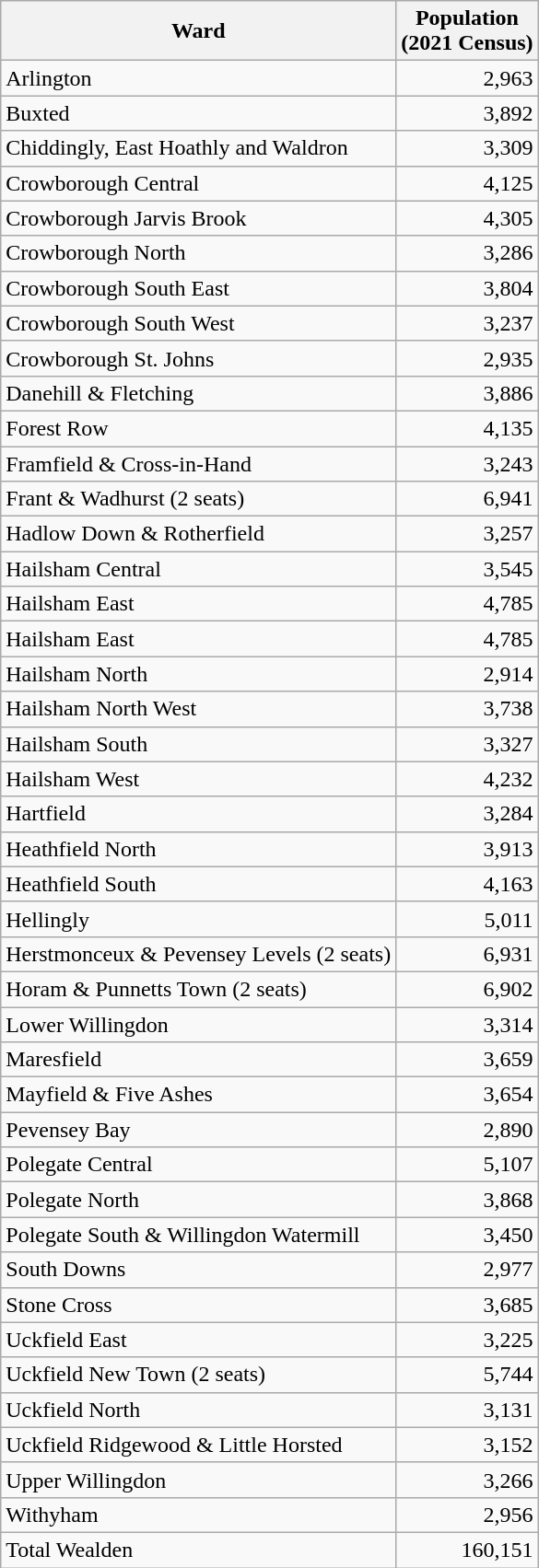<table class="wikitable sortable">
<tr>
<th>Ward</th>
<th>Population<br>(2021 Census)</th>
</tr>
<tr>
<td>Arlington</td>
<td align="right">2,963</td>
</tr>
<tr>
<td>Buxted</td>
<td align="right">3,892</td>
</tr>
<tr>
<td>Chiddingly, East Hoathly and Waldron</td>
<td align="right">3,309</td>
</tr>
<tr>
<td>Crowborough Central</td>
<td align="right">4,125</td>
</tr>
<tr>
<td>Crowborough Jarvis Brook</td>
<td align="right">4,305</td>
</tr>
<tr>
<td>Crowborough North</td>
<td align="right">3,286</td>
</tr>
<tr>
<td>Crowborough South East</td>
<td align="right">3,804</td>
</tr>
<tr>
<td>Crowborough South West</td>
<td align="right">3,237</td>
</tr>
<tr>
<td>Crowborough St. Johns</td>
<td align="right">2,935</td>
</tr>
<tr>
<td>Danehill & Fletching</td>
<td align="right">3,886</td>
</tr>
<tr>
<td>Forest Row</td>
<td align="right">4,135</td>
</tr>
<tr>
<td>Framfield & Cross-in-Hand</td>
<td align="right">3,243</td>
</tr>
<tr>
<td>Frant & Wadhurst (2 seats)</td>
<td align="right">6,941</td>
</tr>
<tr>
<td>Hadlow Down & Rotherfield</td>
<td align="right">3,257</td>
</tr>
<tr>
<td>Hailsham Central</td>
<td align="right">3,545</td>
</tr>
<tr>
<td>Hailsham East</td>
<td align="right">4,785</td>
</tr>
<tr>
<td>Hailsham East</td>
<td align="right">4,785</td>
</tr>
<tr>
<td>Hailsham North</td>
<td align="right">2,914</td>
</tr>
<tr>
<td>Hailsham North West</td>
<td align="right">3,738</td>
</tr>
<tr>
<td>Hailsham South</td>
<td align="right">3,327</td>
</tr>
<tr>
<td>Hailsham West</td>
<td align="right">4,232</td>
</tr>
<tr>
<td>Hartfield</td>
<td align="right">3,284</td>
</tr>
<tr>
<td>Heathfield North</td>
<td align="right">3,913</td>
</tr>
<tr>
<td>Heathfield South</td>
<td align="right">4,163</td>
</tr>
<tr>
<td>Hellingly</td>
<td align="right">5,011</td>
</tr>
<tr>
<td>Herstmonceux & Pevensey Levels (2 seats)</td>
<td align="right">6,931</td>
</tr>
<tr>
<td>Horam & Punnetts Town (2 seats)</td>
<td align="right">6,902</td>
</tr>
<tr>
<td>Lower Willingdon</td>
<td align="right">3,314</td>
</tr>
<tr>
<td>Maresfield</td>
<td align="right">3,659</td>
</tr>
<tr>
<td>Mayfield & Five Ashes</td>
<td align="right">3,654</td>
</tr>
<tr>
<td>Pevensey Bay</td>
<td align="right">2,890</td>
</tr>
<tr>
<td>Polegate Central</td>
<td align="right">5,107</td>
</tr>
<tr>
<td>Polegate North</td>
<td align="right">3,868</td>
</tr>
<tr>
<td>Polegate South & Willingdon Watermill</td>
<td align="right">3,450</td>
</tr>
<tr>
<td>South Downs</td>
<td align="right">2,977</td>
</tr>
<tr>
<td>Stone Cross</td>
<td align="right">3,685</td>
</tr>
<tr>
<td>Uckfield East</td>
<td align="right">3,225</td>
</tr>
<tr>
<td>Uckfield New Town (2 seats)</td>
<td align="right">5,744</td>
</tr>
<tr>
<td>Uckfield North</td>
<td align="right">3,131</td>
</tr>
<tr>
<td>Uckfield Ridgewood & Little Horsted</td>
<td align="right">3,152</td>
</tr>
<tr>
<td>Upper Willingdon</td>
<td align="right">3,266</td>
</tr>
<tr>
<td>Withyham</td>
<td align="right">2,956</td>
</tr>
<tr class="sortbottom">
<td>Total Wealden</td>
<td align="right">160,151</td>
</tr>
</table>
